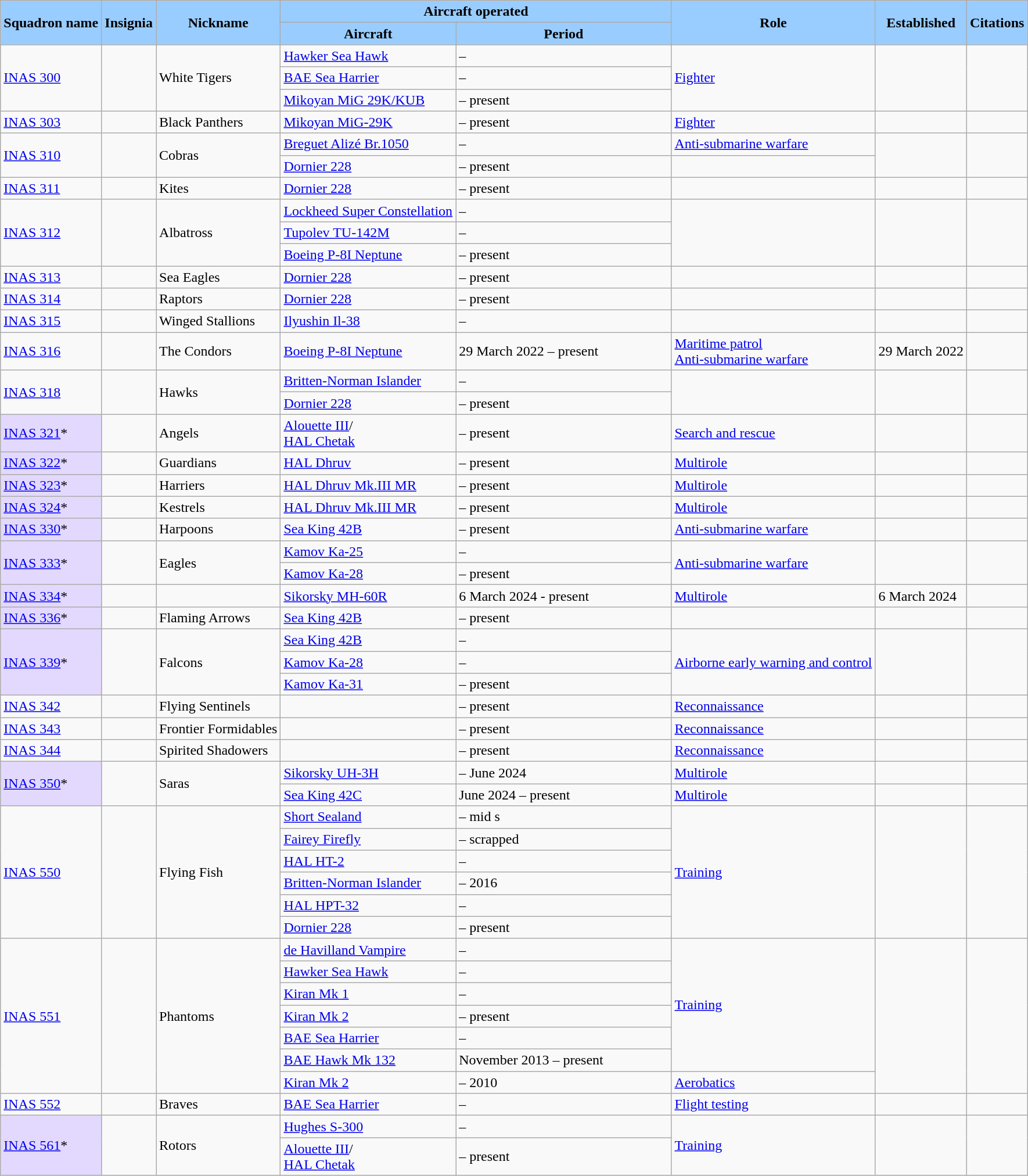<table class="wikitable sortable">
<tr>
<th scope=col rowspan=2 style="background-color:#9cf;">Squadron name</th>
<th scope=col rowspan=2 class=unsortable style="background-color:#9cf;">Insignia</th>
<th scope=col rowspan=2 style="background-color:#9cf;">Nickname</th>
<th scope=col colspan=2 class=unsortable style="background-color:#9cf;">Aircraft operated</th>
<th scope=col rowspan=2 style="background-color:#9cf;">Role</th>
<th scope=col rowspan=2 style="background-color:#9cf;">Established</th>
<th scope=col rowspan=2 class=unsortable style="background-color:#9cf;">Citations</th>
</tr>
<tr>
<th align= center scope=col style="background-color:#9cf;">Aircraft</th>
<th align= center scope=col style="width:21%; background-color:#9cf;">Period</th>
</tr>
<tr>
<td rowspan=3><a href='#'>INAS 300</a></td>
<td rowspan=3></td>
<td rowspan=3>White Tigers</td>
<td><a href='#'>Hawker Sea Hawk</a></td>
<td> – </td>
<td rowspan=3><a href='#'>Fighter</a></td>
<td rowspan=3></td>
<td rowspan=3></td>
</tr>
<tr>
<td><a href='#'>BAE Sea Harrier</a></td>
<td> – </td>
</tr>
<tr>
<td><a href='#'>Mikoyan MiG 29K/KUB</a></td>
<td> – present</td>
</tr>
<tr>
<td><a href='#'>INAS 303</a></td>
<td></td>
<td>Black Panthers</td>
<td><a href='#'>Mikoyan MiG-29K</a></td>
<td> – present</td>
<td><a href='#'>Fighter</a></td>
<td></td>
<td></td>
</tr>
<tr>
<td rowspan=2><a href='#'>INAS 310</a></td>
<td rowspan=2></td>
<td rowspan=2>Cobras</td>
<td><a href='#'>Breguet Alizé Br.1050</a></td>
<td> – </td>
<td><a href='#'>Anti-submarine warfare</a></td>
<td rowspan=2></td>
<td rowspan=2></td>
</tr>
<tr>
<td><a href='#'>Dornier 228</a></td>
<td> – present</td>
<td></td>
</tr>
<tr>
<td><a href='#'>INAS 311</a></td>
<td></td>
<td>Kites</td>
<td><a href='#'>Dornier 228</a></td>
<td> – present</td>
<td></td>
<td></td>
<td></td>
</tr>
<tr>
<td rowspan=3><a href='#'>INAS 312</a></td>
<td rowspan=3></td>
<td rowspan=3>Albatross</td>
<td><a href='#'>Lockheed Super Constellation</a></td>
<td> – </td>
<td rowspan=3></td>
<td rowspan=3></td>
<td rowspan=3></td>
</tr>
<tr>
<td><a href='#'>Tupolev TU-142M</a></td>
<td> – </td>
</tr>
<tr>
<td><a href='#'>Boeing P-8I Neptune</a></td>
<td> – present</td>
</tr>
<tr>
<td><a href='#'>INAS 313</a></td>
<td></td>
<td>Sea Eagles</td>
<td><a href='#'>Dornier 228</a></td>
<td> – present</td>
<td></td>
<td></td>
<td></td>
</tr>
<tr>
<td><a href='#'>INAS 314</a></td>
<td></td>
<td>Raptors</td>
<td><a href='#'>Dornier 228</a></td>
<td> – present</td>
<td></td>
<td></td>
<td></td>
</tr>
<tr>
<td><a href='#'>INAS 315</a></td>
<td></td>
<td>Winged Stallions</td>
<td><a href='#'>Ilyushin Il-38</a></td>
<td> – </td>
<td></td>
<td></td>
<td></td>
</tr>
<tr>
<td><a href='#'>INAS 316</a></td>
<td></td>
<td>The Condors</td>
<td><a href='#'>Boeing P-8I Neptune</a></td>
<td>29 March 2022 – present</td>
<td><a href='#'>Maritime patrol</a><br><a href='#'>Anti-submarine warfare</a></td>
<td>29 March 2022</td>
<td></td>
</tr>
<tr>
<td rowspan=2><a href='#'>INAS 318</a></td>
<td rowspan=2></td>
<td rowspan=2>Hawks</td>
<td><a href='#'>Britten-Norman Islander</a></td>
<td> – </td>
<td rowspan=2></td>
<td rowspan=2></td>
<td rowspan=2></td>
</tr>
<tr>
<td><a href='#'>Dornier 228</a></td>
<td> – present</td>
</tr>
<tr>
<td style="background:#e3d9ff;"><a href='#'>INAS 321</a>*</td>
<td></td>
<td>Angels</td>
<td><a href='#'>Alouette III</a>/<br><a href='#'>HAL Chetak</a></td>
<td> – present</td>
<td><a href='#'>Search and rescue</a></td>
<td></td>
<td></td>
</tr>
<tr>
<td style="background:#e3d9ff;"><a href='#'>INAS 322</a>*</td>
<td></td>
<td>Guardians</td>
<td><a href='#'>HAL Dhruv</a></td>
<td> – present</td>
<td><a href='#'>Multirole</a></td>
<td></td>
<td></td>
</tr>
<tr>
<td style="background:#e3d9ff;"><a href='#'>INAS 323</a>*</td>
<td></td>
<td>Harriers</td>
<td><a href='#'>HAL Dhruv Mk.III MR</a></td>
<td> – present</td>
<td><a href='#'>Multirole</a></td>
<td></td>
<td></td>
</tr>
<tr>
<td style="background:#e3d9ff;"><a href='#'>INAS 324</a>*</td>
<td></td>
<td>Kestrels</td>
<td><a href='#'>HAL Dhruv Mk.III MR</a></td>
<td> – present</td>
<td><a href='#'>Multirole</a></td>
<td></td>
<td></td>
</tr>
<tr>
<td style="background:#e3d9ff;"><a href='#'>INAS 330</a>*</td>
<td></td>
<td>Harpoons</td>
<td><a href='#'>Sea King 42B</a></td>
<td> – present</td>
<td><a href='#'>Anti-submarine warfare</a></td>
<td></td>
<td></td>
</tr>
<tr>
<td style="background:#e3d9ff;" rowspan=2><a href='#'>INAS 333</a>*</td>
<td rowspan=2></td>
<td rowspan=2>Eagles</td>
<td><a href='#'>Kamov Ka-25</a></td>
<td> – </td>
<td rowspan=2><a href='#'>Anti-submarine warfare</a></td>
<td rowspan=2></td>
<td rowspan=2></td>
</tr>
<tr>
<td><a href='#'>Kamov Ka-28</a></td>
<td> – present</td>
</tr>
<tr>
<td style="background:#e3d9ff;"><a href='#'>INAS 334</a>*</td>
<td></td>
<td></td>
<td><a href='#'>Sikorsky MH-60R</a></td>
<td>6 March 2024 - present</td>
<td><a href='#'>Multirole</a></td>
<td>6 March 2024</td>
<td></td>
</tr>
<tr>
<td style="background:#e3d9ff;"><a href='#'>INAS 336</a>*</td>
<td></td>
<td>Flaming Arrows</td>
<td><a href='#'>Sea King 42B</a></td>
<td> – present</td>
<td></td>
<td></td>
<td></td>
</tr>
<tr>
<td style="background:#e3d9ff;" rowspan=3><a href='#'>INAS 339</a>*</td>
<td rowspan=3></td>
<td rowspan=3>Falcons</td>
<td><a href='#'>Sea King 42B</a></td>
<td> – </td>
<td rowspan=3><a href='#'>Airborne early warning and control</a></td>
<td rowspan=3></td>
<td rowspan=3></td>
</tr>
<tr>
<td><a href='#'>Kamov Ka-28</a></td>
<td> – </td>
</tr>
<tr>
<td><a href='#'>Kamov Ka-31</a></td>
<td> – present</td>
</tr>
<tr>
<td><a href='#'>INAS 342</a></td>
<td></td>
<td>Flying Sentinels</td>
<td></td>
<td> – present</td>
<td><a href='#'>Reconnaissance</a></td>
<td></td>
<td></td>
</tr>
<tr>
<td><a href='#'>INAS 343</a></td>
<td></td>
<td>Frontier Formidables</td>
<td></td>
<td> – present</td>
<td><a href='#'>Reconnaissance</a></td>
<td></td>
<td></td>
</tr>
<tr>
<td><a href='#'>INAS 344</a></td>
<td></td>
<td>Spirited Shadowers</td>
<td></td>
<td> – present</td>
<td><a href='#'>Reconnaissance</a></td>
<td></td>
<td></td>
</tr>
<tr>
<td rowspan="2" style="background:#e3d9ff;"><a href='#'>INAS 350</a>*</td>
<td rowspan="2"></td>
<td rowspan="2">Saras</td>
<td><a href='#'>Sikorsky UH-3H</a></td>
<td> – June 2024</td>
<td><a href='#'>Multirole</a></td>
<td></td>
<td></td>
</tr>
<tr>
<td><a href='#'>Sea King 42C</a></td>
<td>June 2024 – present</td>
<td><a href='#'>Multirole</a></td>
<td></td>
<td></td>
</tr>
<tr>
<td rowspan=6><a href='#'>INAS 550</a></td>
<td rowspan=6></td>
<td rowspan=6>Flying Fish</td>
<td><a href='#'>Short Sealand</a></td>
<td> – mid s</td>
<td rowspan=6><a href='#'>Training</a></td>
<td rowspan=6></td>
<td rowspan=6></td>
</tr>
<tr>
<td><a href='#'>Fairey Firefly</a></td>
<td> – scrapped</td>
</tr>
<tr>
<td><a href='#'>HAL HT-2</a></td>
<td> – </td>
</tr>
<tr>
<td><a href='#'>Britten-Norman Islander</a></td>
<td> – 2016</td>
</tr>
<tr>
<td><a href='#'>HAL HPT-32</a></td>
<td> – </td>
</tr>
<tr>
<td><a href='#'>Dornier 228</a></td>
<td> – present</td>
</tr>
<tr>
<td rowspan="7"><a href='#'>INAS 551</a></td>
<td rowspan="7"></td>
<td rowspan=7>Phantoms</td>
<td><a href='#'>de Havilland Vampire</a></td>
<td> – </td>
<td rowspan=6><a href='#'>Training</a></td>
<td rowspan="7"></td>
<td rowspan="7"></td>
</tr>
<tr>
<td><a href='#'>Hawker Sea Hawk</a></td>
<td> – </td>
</tr>
<tr>
<td><a href='#'>Kiran Mk 1</a></td>
<td> – </td>
</tr>
<tr>
<td><a href='#'>Kiran Mk 2</a></td>
<td> – present</td>
</tr>
<tr>
<td><a href='#'>BAE Sea Harrier</a></td>
<td> – </td>
</tr>
<tr>
<td><a href='#'>BAE Hawk Mk 132</a></td>
<td>November 2013 – present</td>
</tr>
<tr>
<td><a href='#'>Kiran Mk 2</a></td>
<td> – 2010</td>
<td><a href='#'>Aerobatics</a></td>
</tr>
<tr>
<td><a href='#'>INAS 552</a></td>
<td></td>
<td>Braves</td>
<td><a href='#'>BAE Sea Harrier</a></td>
<td> – </td>
<td><a href='#'>Flight testing</a></td>
<td></td>
<td></td>
</tr>
<tr>
<td style="background:#e3d9ff;" rowspan=2><a href='#'>INAS 561</a>*</td>
<td rowspan=2></td>
<td rowspan=2>Rotors</td>
<td><a href='#'>Hughes S-300</a></td>
<td> – </td>
<td rowspan=2><a href='#'>Training</a></td>
<td rowspan=2></td>
<td rowspan=2></td>
</tr>
<tr>
<td><a href='#'>Alouette III</a>/<br><a href='#'>HAL Chetak</a></td>
<td> – present</td>
</tr>
</table>
